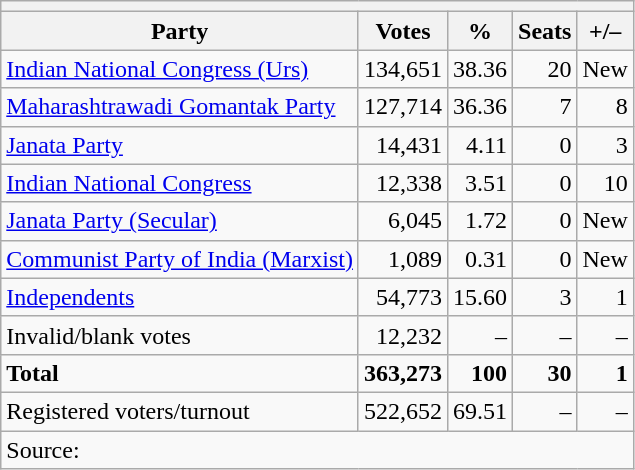<table class=wikitable style=text-align:right>
<tr>
<th colspan=10></th>
</tr>
<tr>
<th>Party</th>
<th>Votes</th>
<th>%</th>
<th>Seats</th>
<th>+/–</th>
</tr>
<tr>
<td align=left><a href='#'>Indian National Congress (Urs)</a></td>
<td>134,651</td>
<td>38.36</td>
<td>20</td>
<td>New</td>
</tr>
<tr>
<td align=left><a href='#'>Maharashtrawadi Gomantak Party</a></td>
<td>127,714</td>
<td>36.36</td>
<td>7</td>
<td>8</td>
</tr>
<tr>
<td align=left><a href='#'>Janata Party</a></td>
<td>14,431</td>
<td>4.11</td>
<td>0</td>
<td>3</td>
</tr>
<tr>
<td align=left><a href='#'>Indian National Congress</a></td>
<td>12,338</td>
<td>3.51</td>
<td>0</td>
<td>10</td>
</tr>
<tr>
<td align=left><a href='#'>Janata Party (Secular)</a></td>
<td>6,045</td>
<td>1.72</td>
<td>0</td>
<td>New</td>
</tr>
<tr>
<td align=left><a href='#'>Communist Party of India (Marxist)</a></td>
<td>1,089</td>
<td>0.31</td>
<td>0</td>
<td>New</td>
</tr>
<tr>
<td align=left><a href='#'>Independents</a></td>
<td>54,773</td>
<td>15.60</td>
<td>3</td>
<td>1</td>
</tr>
<tr>
<td align=left>Invalid/blank votes</td>
<td>12,232</td>
<td>–</td>
<td>–</td>
<td>–</td>
</tr>
<tr>
<td align=left><strong>Total</strong></td>
<td><strong>363,273</strong></td>
<td><strong>100</strong></td>
<td><strong>30</strong></td>
<td><strong>1</strong></td>
</tr>
<tr>
<td align=left>Registered voters/turnout</td>
<td>522,652</td>
<td>69.51</td>
<td>–</td>
<td>–</td>
</tr>
<tr>
<td align=left colspan=5>Source: </td>
</tr>
</table>
